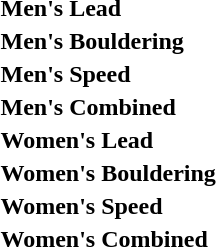<table>
<tr>
<th scope=row style="text-align:left" width=150>Men's Lead</th>
<td></td>
<td></td>
<td></td>
</tr>
<tr>
<th scope=row style="text-align:left">Men's Bouldering</th>
<td></td>
<td></td>
<td></td>
</tr>
<tr>
<th scope=row style="text-align:left">Men's Speed</th>
<td></td>
<td></td>
<td></td>
</tr>
<tr>
<th scope=row style="text-align:left">Men's Combined</th>
<td></td>
<td></td>
<td></td>
</tr>
<tr>
<th scope=row style="text-align:left">Women's Lead</th>
<td></td>
<td></td>
<td></td>
</tr>
<tr>
<th scope=row style="text-align:left">Women's Bouldering</th>
<td></td>
<td></td>
<td></td>
</tr>
<tr>
<th scope=row style="text-align:left">Women's Speed</th>
<td></td>
<td></td>
<td></td>
</tr>
<tr>
<th scope=row style="text-align:left">Women's Combined</th>
<td></td>
<td></td>
<td></td>
</tr>
</table>
